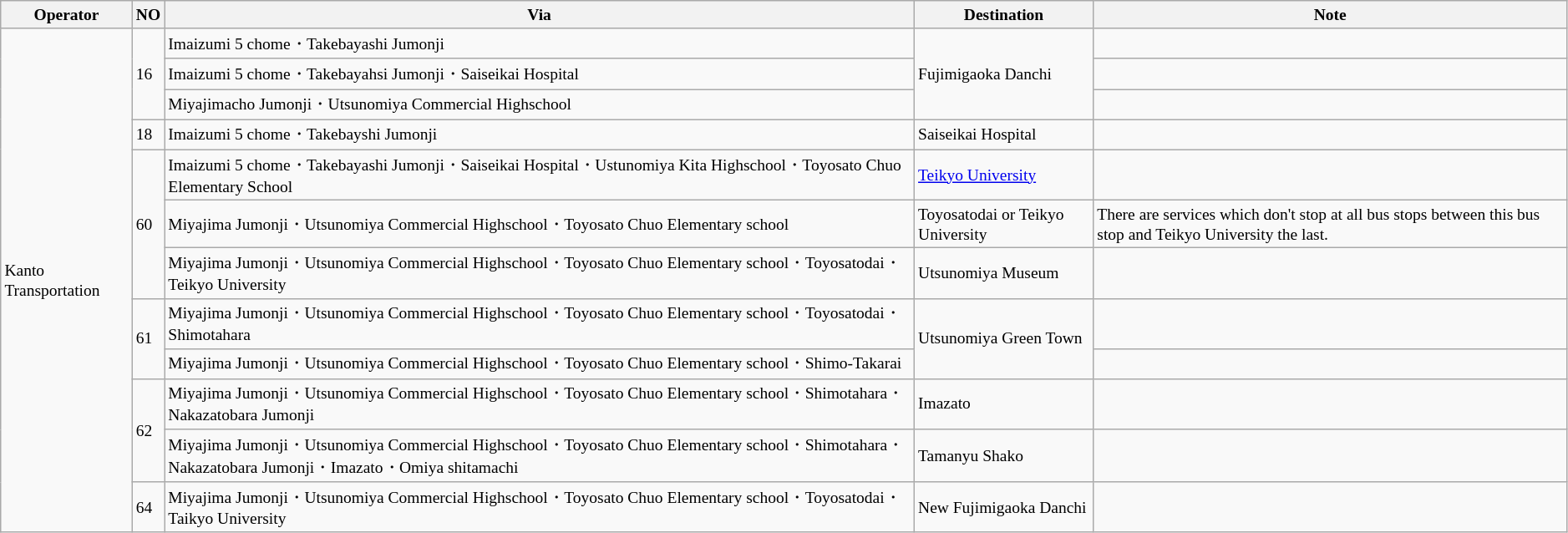<table class="wikitable" style="font-size:small">
<tr>
<th>Operator</th>
<th>NO</th>
<th>Via</th>
<th>Destination</th>
<th>Note</th>
</tr>
<tr>
<td rowspan="12">Kanto Transportation</td>
<td rowspan="3">16</td>
<td>Imaizumi 5 chome・Takebayashi Jumonji</td>
<td rowspan="3">Fujimigaoka Danchi</td>
<td></td>
</tr>
<tr>
<td>Imaizumi 5 chome・Takebayahsi Jumonji・Saiseikai Hospital</td>
<td></td>
</tr>
<tr>
<td>Miyajimacho Jumonji・Utsunomiya Commercial Highschool</td>
<td></td>
</tr>
<tr>
<td>18</td>
<td>Imaizumi 5 chome・Takebayshi Jumonji</td>
<td>Saiseikai Hospital</td>
<td></td>
</tr>
<tr>
<td rowspan="3">60</td>
<td>Imaizumi 5 chome・Takebayashi Jumonji・Saiseikai Hospital・Ustunomiya Kita Highschool・Toyosato Chuo Elementary School</td>
<td><a href='#'>Teikyo University</a></td>
<td></td>
</tr>
<tr>
<td>Miyajima Jumonji・Utsunomiya Commercial Highschool・Toyosato Chuo Elementary school</td>
<td>Toyosatodai or Teikyo University</td>
<td>There are services which don't stop at all bus stops between this bus stop and Teikyo University the last.</td>
</tr>
<tr>
<td>Miyajima Jumonji・Utsunomiya Commercial Highschool・Toyosato Chuo Elementary school・Toyosatodai・Teikyo University</td>
<td>Utsunomiya Museum</td>
<td></td>
</tr>
<tr>
<td rowspan="2">61</td>
<td>Miyajima Jumonji・Utsunomiya Commercial Highschool・Toyosato Chuo Elementary school・Toyosatodai・Shimotahara</td>
<td rowspan="2">Utsunomiya Green Town</td>
<td></td>
</tr>
<tr>
<td>Miyajima Jumonji・Utsunomiya Commercial Highschool・Toyosato Chuo Elementary school・Shimo-Takarai</td>
<td></td>
</tr>
<tr>
<td rowspan="2">62</td>
<td>Miyajima Jumonji・Utsunomiya Commercial Highschool・Toyosato Chuo Elementary school・Shimotahara・Nakazatobara Jumonji</td>
<td>Imazato</td>
<td></td>
</tr>
<tr>
<td>Miyajima Jumonji・Utsunomiya Commercial Highschool・Toyosato Chuo Elementary school・Shimotahara・Nakazatobara Jumonji・Imazato・Omiya shitamachi</td>
<td>Tamanyu Shako</td>
<td></td>
</tr>
<tr>
<td>64</td>
<td>Miyajima Jumonji・Utsunomiya Commercial Highschool・Toyosato Chuo Elementary school・Toyosatodai・Taikyo University</td>
<td>New Fujimigaoka Danchi</td>
<td></td>
</tr>
</table>
